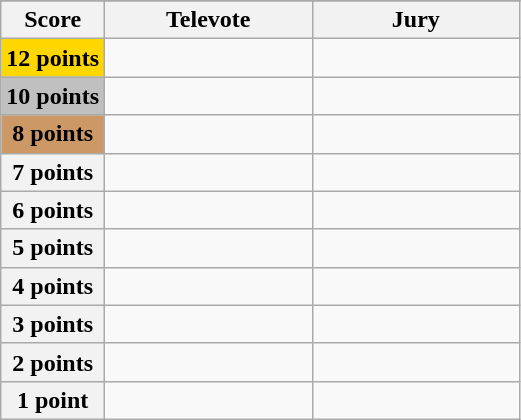<table class="wikitable">
<tr>
</tr>
<tr>
<th scope="col" width="20%">Score</th>
<th scope="col" width="40%">Televote</th>
<th scope="col" width="40%">Jury</th>
</tr>
<tr>
<th scope="row" style="background:gold">12 points</th>
<td></td>
<td></td>
</tr>
<tr>
<th scope="row" style="background:silver">10 points</th>
<td></td>
<td></td>
</tr>
<tr>
<th scope="row" style="background:#CC9966">8 points</th>
<td></td>
<td></td>
</tr>
<tr>
<th scope="row">7 points</th>
<td></td>
<td></td>
</tr>
<tr>
<th scope="row">6 points</th>
<td></td>
<td></td>
</tr>
<tr>
<th scope="row">5 points</th>
<td></td>
<td></td>
</tr>
<tr>
<th scope="row">4 points</th>
<td></td>
<td></td>
</tr>
<tr>
<th scope="row">3 points</th>
<td></td>
<td></td>
</tr>
<tr>
<th scope="row">2 points</th>
<td></td>
<td></td>
</tr>
<tr>
<th scope="row">1 point</th>
<td></td>
<td></td>
</tr>
</table>
